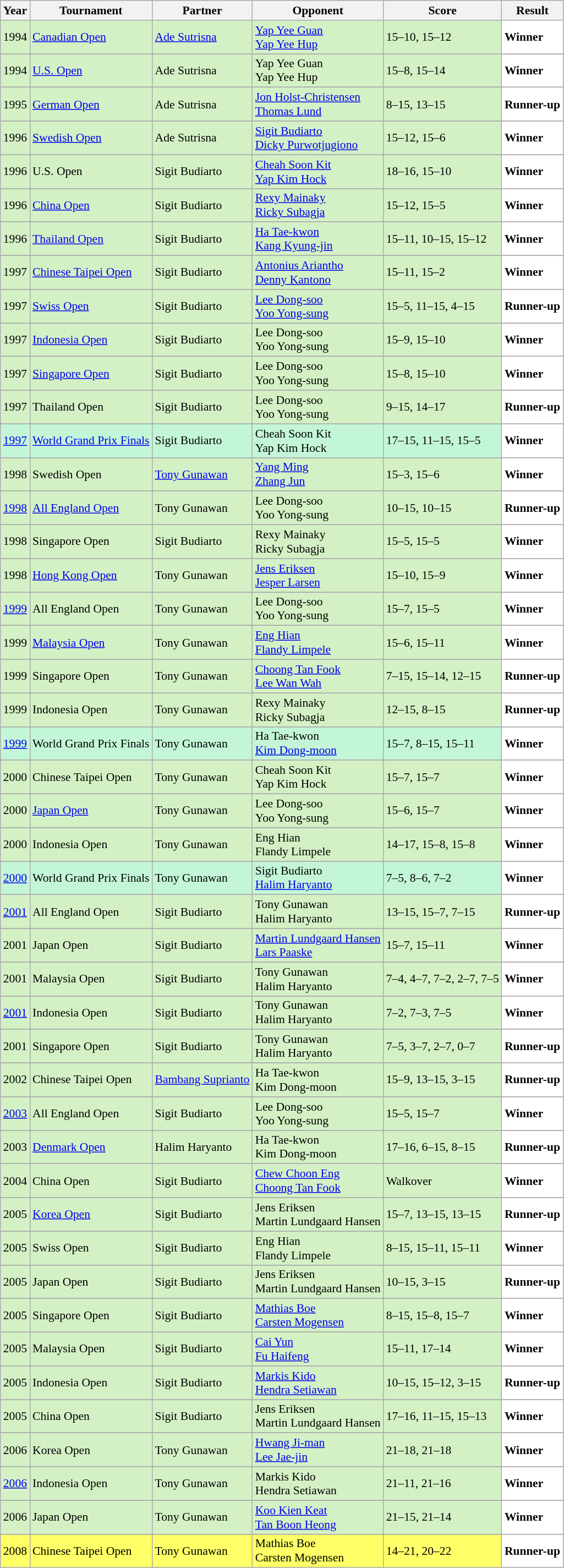<table class="sortable wikitable" style="font-size: 90%">
<tr>
<th>Year</th>
<th>Tournament</th>
<th>Partner</th>
<th>Opponent</th>
<th>Score</th>
<th>Result</th>
</tr>
<tr style="background:#D4F1C5">
<td align="center">1994</td>
<td align="left"><a href='#'>Canadian Open</a></td>
<td align="left"> <a href='#'>Ade Sutrisna</a></td>
<td align="left"> <a href='#'>Yap Yee Guan</a> <br>  <a href='#'>Yap Yee Hup</a></td>
<td align="left">15–10, 15–12</td>
<td style="text-align:left; background:white"> <strong>Winner</strong></td>
</tr>
<tr>
</tr>
<tr style="background:#D4F1C5">
<td align="center">1994</td>
<td align="left"><a href='#'>U.S. Open</a></td>
<td align="left"> Ade Sutrisna</td>
<td align="left"> Yap Yee Guan <br>  Yap Yee Hup</td>
<td align="left">15–8, 15–14</td>
<td style="text-align:left; background:white"> <strong>Winner</strong></td>
</tr>
<tr>
</tr>
<tr style="background:#D4F1C5">
<td align="center">1995</td>
<td align="left"><a href='#'>German Open</a></td>
<td align="left"> Ade Sutrisna</td>
<td align="left"> <a href='#'>Jon Holst-Christensen</a> <br>  <a href='#'>Thomas Lund</a></td>
<td align="left">8–15, 13–15</td>
<td style="text-align:left; background:white"> <strong>Runner-up</strong></td>
</tr>
<tr>
</tr>
<tr style="background:#D4F1C5">
<td align="center">1996</td>
<td align="left"><a href='#'>Swedish Open</a></td>
<td align="left"> Ade Sutrisna</td>
<td align="left"> <a href='#'>Sigit Budiarto</a> <br>  <a href='#'>Dicky Purwotjugiono</a></td>
<td align="left">15–12, 15–6</td>
<td style="text-align:left; background:white"> <strong>Winner</strong></td>
</tr>
<tr>
</tr>
<tr style="background:#D4F1C5">
<td align="center">1996</td>
<td align="left">U.S. Open</td>
<td align="left"> Sigit Budiarto</td>
<td align="left"> <a href='#'>Cheah Soon Kit</a> <br>  <a href='#'>Yap Kim Hock</a></td>
<td align="left">18–16, 15–10</td>
<td style="text-align:left; background:white"> <strong>Winner</strong></td>
</tr>
<tr>
</tr>
<tr style="background:#D4F1C5">
<td align="center">1996</td>
<td align="left"><a href='#'>China Open</a></td>
<td align="left"> Sigit Budiarto</td>
<td align="left"> <a href='#'>Rexy Mainaky</a> <br>  <a href='#'>Ricky Subagja</a></td>
<td align="left">15–12, 15–5</td>
<td style="text-align:left; background:white"> <strong>Winner</strong></td>
</tr>
<tr>
</tr>
<tr style="background:#D4F1C5">
<td align="center">1996</td>
<td align="left"><a href='#'>Thailand Open</a></td>
<td align="left"> Sigit Budiarto</td>
<td align="left"> <a href='#'>Ha Tae-kwon</a> <br>  <a href='#'>Kang Kyung-jin</a></td>
<td align="left">15–11, 10–15, 15–12</td>
<td style="text-align:left; background:white"> <strong>Winner</strong></td>
</tr>
<tr>
</tr>
<tr style="background:#D4F1C5">
<td align="center">1997</td>
<td align="left"><a href='#'>Chinese Taipei Open</a></td>
<td align="left"> Sigit Budiarto</td>
<td align="left"> <a href='#'>Antonius Ariantho</a> <br>  <a href='#'>Denny Kantono</a></td>
<td align="left">15–11, 15–2</td>
<td style="text-align:left; background:white"> <strong>Winner</strong></td>
</tr>
<tr>
</tr>
<tr style="background:#D4F1C5">
<td align="center">1997</td>
<td align="left"><a href='#'>Swiss Open</a></td>
<td align="left"> Sigit Budiarto</td>
<td align="left"> <a href='#'>Lee Dong-soo</a> <br>  <a href='#'>Yoo Yong-sung</a></td>
<td align="left">15–5, 11–15, 4–15</td>
<td style="text-align:left; background:white"> <strong>Runner-up</strong></td>
</tr>
<tr>
</tr>
<tr style="background:#D4F1C5">
<td align="center">1997</td>
<td align="left"><a href='#'>Indonesia Open</a></td>
<td align="left"> Sigit Budiarto</td>
<td align="left"> Lee Dong-soo <br>  Yoo Yong-sung</td>
<td align="left">15–9, 15–10</td>
<td style="text-align:left; background:white"> <strong>Winner</strong></td>
</tr>
<tr>
</tr>
<tr style="background:#D4F1C5">
<td align="center">1997</td>
<td align="left"><a href='#'>Singapore Open</a></td>
<td align="left"> Sigit Budiarto</td>
<td align="left"> Lee Dong-soo <br>  Yoo Yong-sung</td>
<td align="left">15–8, 15–10</td>
<td style="text-align:left; background:white"> <strong>Winner</strong></td>
</tr>
<tr>
</tr>
<tr style="background:#D4F1C5">
<td align="center">1997</td>
<td align="left">Thailand Open</td>
<td align="left"> Sigit Budiarto</td>
<td align="left"> Lee Dong-soo <br>  Yoo Yong-sung</td>
<td align="left">9–15, 14–17</td>
<td style="text-align:left; background:white"> <strong>Runner-up</strong></td>
</tr>
<tr>
</tr>
<tr style="background:#C3F6D7">
<td align="center"><a href='#'>1997</a></td>
<td align="left"><a href='#'>World Grand Prix Finals</a></td>
<td align="left"> Sigit Budiarto</td>
<td align="left"> Cheah Soon Kit <br>  Yap Kim Hock</td>
<td align="left">17–15, 11–15, 15–5</td>
<td style="text-align:left; background:white"> <strong>Winner</strong></td>
</tr>
<tr>
</tr>
<tr style="background:#D4F1C5">
<td align="center">1998</td>
<td align="left">Swedish Open</td>
<td align="left"> <a href='#'>Tony Gunawan</a></td>
<td align="left"> <a href='#'>Yang Ming</a> <br>  <a href='#'>Zhang Jun</a></td>
<td align="left">15–3, 15–6</td>
<td style="text-align:left; background:white"> <strong>Winner</strong></td>
</tr>
<tr>
</tr>
<tr style="background:#D4F1C5">
<td align="center"><a href='#'>1998</a></td>
<td align="left"><a href='#'>All England Open</a></td>
<td align="left"> Tony Gunawan</td>
<td align="left"> Lee Dong-soo <br>  Yoo Yong-sung</td>
<td align="left">10–15, 10–15</td>
<td style="text-align:left; background:white"> <strong>Runner-up</strong></td>
</tr>
<tr>
</tr>
<tr style="background:#D4F1C5">
<td align="center">1998</td>
<td align="left">Singapore Open</td>
<td align="left"> Sigit Budiarto</td>
<td align="left"> Rexy Mainaky <br>  Ricky Subagja</td>
<td align="left">15–5, 15–5</td>
<td style="text-align:left; background:white"> <strong>Winner</strong></td>
</tr>
<tr>
</tr>
<tr style="background:#D4F1C5">
<td align="center">1998</td>
<td align="left"><a href='#'>Hong Kong Open</a></td>
<td align="left"> Tony Gunawan</td>
<td align="left"> <a href='#'>Jens Eriksen</a> <br>  <a href='#'>Jesper Larsen</a></td>
<td align="left">15–10, 15–9</td>
<td style="text-align:left; background:white"> <strong>Winner</strong></td>
</tr>
<tr>
</tr>
<tr style="background:#D4F1C5">
<td align="center"><a href='#'>1999</a></td>
<td align="left">All England Open</td>
<td align="left"> Tony Gunawan</td>
<td align="left"> Lee Dong-soo <br>  Yoo Yong-sung</td>
<td align="left">15–7, 15–5</td>
<td style="text-align:left; background:white"> <strong>Winner</strong></td>
</tr>
<tr>
</tr>
<tr style="background:#D4F1C5">
<td align="center">1999</td>
<td align="left"><a href='#'>Malaysia Open</a></td>
<td align="left"> Tony Gunawan</td>
<td align="left"> <a href='#'>Eng Hian</a> <br>  <a href='#'>Flandy Limpele</a></td>
<td align="left">15–6, 15–11</td>
<td style="text-align:left; background:white"> <strong>Winner</strong></td>
</tr>
<tr>
</tr>
<tr style="background:#D4F1C5">
<td align="center">1999</td>
<td align="left">Singapore Open</td>
<td align="left"> Tony Gunawan</td>
<td align="left"> <a href='#'>Choong Tan Fook</a> <br>  <a href='#'>Lee Wan Wah</a></td>
<td align="left">7–15, 15–14, 12–15</td>
<td style="text-align:left; background:white"> <strong>Runner-up</strong></td>
</tr>
<tr>
</tr>
<tr style="background:#D4F1C5">
<td align="center">1999</td>
<td align="left">Indonesia Open</td>
<td align="left"> Tony Gunawan</td>
<td align="left"> Rexy Mainaky <br>  Ricky Subagja</td>
<td align="left">12–15, 8–15</td>
<td style="text-align:left; background:white"> <strong>Runner-up</strong></td>
</tr>
<tr>
</tr>
<tr style="background:#C3F6D7">
<td align="center"><a href='#'>1999</a></td>
<td align="left">World Grand Prix Finals</td>
<td align="left"> Tony Gunawan</td>
<td align="left"> Ha Tae-kwon <br>  <a href='#'>Kim Dong-moon</a></td>
<td align="left">15–7, 8–15, 15–11</td>
<td style="text-align:left; background:white"> <strong>Winner</strong></td>
</tr>
<tr>
</tr>
<tr style="background:#D4F1C5">
<td align="center">2000</td>
<td align="left">Chinese Taipei Open</td>
<td align="left"> Tony Gunawan</td>
<td align="left"> Cheah Soon Kit <br>  Yap Kim Hock</td>
<td align="left">15–7, 15–7</td>
<td style="text-align:left; background:white"> <strong>Winner</strong></td>
</tr>
<tr>
</tr>
<tr style="background:#D4F1C5">
<td align="center">2000</td>
<td align="left"><a href='#'>Japan Open</a></td>
<td align="left"> Tony Gunawan</td>
<td align="left"> Lee Dong-soo <br>  Yoo Yong-sung</td>
<td align="left">15–6, 15–7</td>
<td style="text-align:left; background:white"> <strong>Winner</strong></td>
</tr>
<tr>
</tr>
<tr style="background:#D4F1C5">
<td align="center">2000</td>
<td align="left">Indonesia Open</td>
<td align="left"> Tony Gunawan</td>
<td align="left"> Eng Hian <br>  Flandy Limpele</td>
<td align="left">14–17, 15–8, 15–8</td>
<td style="text-align:left; background:white"> <strong>Winner</strong></td>
</tr>
<tr>
</tr>
<tr style="background:#C3F6D7">
<td align="center"><a href='#'>2000</a></td>
<td align="left">World Grand Prix Finals</td>
<td align="left"> Tony Gunawan</td>
<td align="left"> Sigit Budiarto <br>  <a href='#'>Halim Haryanto</a></td>
<td align="left">7–5, 8–6, 7–2</td>
<td style="text-align:left; background:white"> <strong>Winner</strong></td>
</tr>
<tr>
</tr>
<tr style="background:#D4F1C5">
<td align="center"><a href='#'>2001</a></td>
<td align="left">All England Open</td>
<td align="left"> Sigit Budiarto</td>
<td align="left"> Tony Gunawan <br>  Halim Haryanto</td>
<td align="left">13–15, 15–7, 7–15</td>
<td style="text-align:left; background:white"> <strong>Runner-up</strong></td>
</tr>
<tr>
</tr>
<tr style="background:#D4F1C5">
<td align="center">2001</td>
<td align="left">Japan Open</td>
<td align="left"> Sigit Budiarto</td>
<td align="left"> <a href='#'>Martin Lundgaard Hansen</a> <br>  <a href='#'>Lars Paaske</a></td>
<td align="left">15–7, 15–11</td>
<td style="text-align:left; background:white"> <strong>Winner</strong></td>
</tr>
<tr>
</tr>
<tr style="background:#D4F1C5">
<td align="center">2001</td>
<td align="left">Malaysia Open</td>
<td align="left"> Sigit Budiarto</td>
<td align="left"> Tony Gunawan <br>  Halim Haryanto</td>
<td align="left">7–4, 4–7, 7–2, 2–7, 7–5</td>
<td style="text-align:left; background:white"> <strong>Winner</strong></td>
</tr>
<tr>
</tr>
<tr style="background:#D4F1C5">
<td align="center"><a href='#'>2001</a></td>
<td align="left">Indonesia Open</td>
<td align="left"> Sigit Budiarto</td>
<td align="left"> Tony Gunawan <br>  Halim Haryanto</td>
<td align="left">7–2, 7–3, 7–5</td>
<td style="text-align:left; background:white"> <strong>Winner</strong></td>
</tr>
<tr>
</tr>
<tr style="background:#D4F1C5">
<td align="center">2001</td>
<td align="left">Singapore Open</td>
<td align="left"> Sigit Budiarto</td>
<td align="left"> Tony Gunawan <br>  Halim Haryanto</td>
<td align="left">7–5, 3–7, 2–7, 0–7</td>
<td style="text-align:left; background:white"> <strong>Runner-up</strong></td>
</tr>
<tr>
</tr>
<tr style="background:#D4F1C5">
<td align="center">2002</td>
<td align="left">Chinese Taipei Open</td>
<td align="left"> <a href='#'>Bambang Suprianto</a></td>
<td align="left"> Ha Tae-kwon <br>  Kim Dong-moon</td>
<td align="left">15–9, 13–15, 3–15</td>
<td style="text-align:left; background:white"> <strong>Runner-up</strong></td>
</tr>
<tr>
</tr>
<tr style="background:#D4F1C5">
<td align="center"><a href='#'>2003</a></td>
<td align="left">All England Open</td>
<td align="left"> Sigit Budiarto</td>
<td align="left"> Lee Dong-soo <br>  Yoo Yong-sung</td>
<td align="left">15–5, 15–7</td>
<td style="text-align:left; background:white"> <strong>Winner</strong></td>
</tr>
<tr>
</tr>
<tr style="background:#D4F1C5">
<td align="center">2003</td>
<td align="left"><a href='#'>Denmark Open</a></td>
<td align="left"> Halim Haryanto</td>
<td align="left"> Ha Tae-kwon <br>  Kim Dong-moon</td>
<td align="left">17–16, 6–15, 8–15</td>
<td style="text-align:left; background:white"> <strong>Runner-up</strong></td>
</tr>
<tr>
</tr>
<tr style="background:#D4F1C5">
<td align="center">2004</td>
<td align="left">China Open</td>
<td align="left"> Sigit Budiarto</td>
<td align="left"> <a href='#'>Chew Choon Eng</a> <br>  <a href='#'>Choong Tan Fook</a></td>
<td align="left">Walkover</td>
<td style="text-align:left; background:white"> <strong>Winner</strong></td>
</tr>
<tr>
</tr>
<tr style="background:#D4F1C5">
<td align="center">2005</td>
<td align="left"><a href='#'>Korea Open</a></td>
<td align="left"> Sigit Budiarto</td>
<td align="left"> Jens Eriksen <br>  Martin Lundgaard Hansen</td>
<td align="left">15–7, 13–15, 13–15</td>
<td style="text-align:left; background:white"> <strong>Runner-up</strong></td>
</tr>
<tr>
</tr>
<tr style="background:#D4F1C5">
<td align="center">2005</td>
<td align="left">Swiss Open</td>
<td align="left"> Sigit Budiarto</td>
<td align="left"> Eng Hian <br> Flandy Limpele</td>
<td align="left">8–15, 15–11, 15–11</td>
<td style="text-align:left; background:white"> <strong>Winner</strong></td>
</tr>
<tr>
</tr>
<tr style="background:#D4F1C5">
<td align="center">2005</td>
<td align="left">Japan Open</td>
<td align="left"> Sigit Budiarto</td>
<td align="left"> Jens Eriksen <br>  Martin Lundgaard Hansen</td>
<td align="left">10–15, 3–15</td>
<td style="text-align:left; background:white"> <strong>Runner-up</strong></td>
</tr>
<tr>
</tr>
<tr style="background:#D4F1C5">
<td align="center">2005</td>
<td align="left">Singapore Open</td>
<td align="left"> Sigit Budiarto</td>
<td align="left"> <a href='#'>Mathias Boe</a> <br>  <a href='#'>Carsten Mogensen</a></td>
<td align="left">8–15, 15–8, 15–7</td>
<td style="text-align:left; background:white"> <strong>Winner</strong></td>
</tr>
<tr>
</tr>
<tr style="background:#D4F1C5">
<td align="center">2005</td>
<td align="left">Malaysia Open</td>
<td align="left"> Sigit Budiarto</td>
<td align="left"> <a href='#'>Cai Yun</a> <br>  <a href='#'>Fu Haifeng</a></td>
<td align="left">15–11, 17–14</td>
<td style="text-align:left; background:white"> <strong>Winner</strong></td>
</tr>
<tr>
</tr>
<tr style="background:#D4F1C5">
<td align="center">2005</td>
<td align="left">Indonesia Open</td>
<td align="left"> Sigit Budiarto</td>
<td align="left"> <a href='#'>Markis Kido</a> <br>  <a href='#'>Hendra Setiawan</a></td>
<td align="left">10–15, 15–12, 3–15</td>
<td style="text-align:left; background:white"> <strong>Runner-up</strong></td>
</tr>
<tr>
</tr>
<tr style="background:#D4F1C5">
<td align="center">2005</td>
<td align="left">China Open</td>
<td align="left"> Sigit Budiarto</td>
<td align="left"> Jens Eriksen <br>  Martin Lundgaard Hansen</td>
<td align="left">17–16, 11–15, 15–13</td>
<td style="text-align:left; background:white"> <strong>Winner</strong></td>
</tr>
<tr>
</tr>
<tr style="background:#D4F1C5">
<td align="center">2006</td>
<td align="left">Korea Open</td>
<td align="left"> Tony Gunawan</td>
<td align="left"> <a href='#'>Hwang Ji-man</a> <br>  <a href='#'>Lee Jae-jin</a></td>
<td align="left">21–18, 21–18</td>
<td style="text-align:left; background:white"> <strong>Winner</strong></td>
</tr>
<tr>
</tr>
<tr style="background:#D4F1C5">
<td align="center"><a href='#'>2006</a></td>
<td align="left">Indonesia Open</td>
<td align="left"> Tony Gunawan</td>
<td align="left"> Markis Kido <br>  Hendra Setiawan</td>
<td align="left">21–11, 21–16</td>
<td style="text-align:left; background:white"> <strong>Winner</strong></td>
</tr>
<tr>
</tr>
<tr style="background:#D4F1C5">
<td align="center">2006</td>
<td align="left">Japan Open</td>
<td align="left"> Tony Gunawan</td>
<td align="left"> <a href='#'>Koo Kien Keat</a> <br>  <a href='#'>Tan Boon Heong</a></td>
<td align="left">21–15, 21–14</td>
<td style="text-align:left; background:white"> <strong>Winner</strong></td>
</tr>
<tr>
</tr>
<tr style="background:#FFFF67">
<td align="center">2008</td>
<td align="left">Chinese Taipei Open</td>
<td align="left"> Tony Gunawan</td>
<td align="left"> Mathias Boe <br>  Carsten Mogensen</td>
<td align="left">14–21, 20–22</td>
<td style="text-align:left; background:white"> <strong>Runner-up</strong></td>
</tr>
</table>
